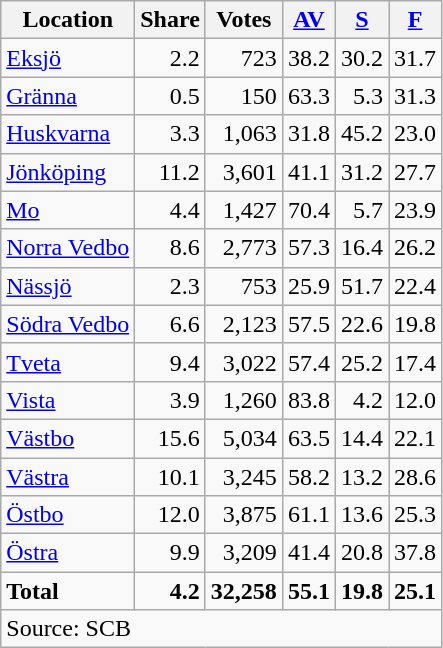<table class="wikitable sortable" style=text-align:right>
<tr>
<th>Location</th>
<th>Share</th>
<th>Votes</th>
<th><a href='#'>AV</a></th>
<th><a href='#'>S</a></th>
<th><a href='#'>F</a></th>
</tr>
<tr>
<td align=left><a href='#'>Eksjö</a></td>
<td>2.2</td>
<td>723</td>
<td>38.2</td>
<td>30.2</td>
<td>31.7</td>
</tr>
<tr>
<td align=left><a href='#'>Gränna</a></td>
<td>0.5</td>
<td>150</td>
<td>63.3</td>
<td>5.3</td>
<td>31.3</td>
</tr>
<tr>
<td align=left><a href='#'>Huskvarna</a></td>
<td>3.3</td>
<td>1,063</td>
<td>31.8</td>
<td>45.2</td>
<td>23.0</td>
</tr>
<tr>
<td align=left><a href='#'>Jönköping</a></td>
<td>11.2</td>
<td>3,601</td>
<td>41.1</td>
<td>31.2</td>
<td>27.7</td>
</tr>
<tr>
<td align=left><a href='#'>Mo</a></td>
<td>4.4</td>
<td>1,427</td>
<td>70.4</td>
<td>5.7</td>
<td>23.9</td>
</tr>
<tr>
<td align=left><a href='#'>Norra Vedbo</a></td>
<td>8.6</td>
<td>2,773</td>
<td>57.3</td>
<td>16.4</td>
<td>26.2</td>
</tr>
<tr>
<td align=left><a href='#'>Nässjö</a></td>
<td>2.3</td>
<td>753</td>
<td>25.9</td>
<td>51.7</td>
<td>22.4</td>
</tr>
<tr>
<td align=left><a href='#'>Södra Vedbo</a></td>
<td>6.6</td>
<td>2,123</td>
<td>57.5</td>
<td>22.6</td>
<td>19.8</td>
</tr>
<tr>
<td align=left><a href='#'>Tveta</a></td>
<td>9.4</td>
<td>3,022</td>
<td>57.4</td>
<td>25.2</td>
<td>17.4</td>
</tr>
<tr>
<td align=left><a href='#'>Vista</a></td>
<td>3.9</td>
<td>1,260</td>
<td>83.8</td>
<td>4.2</td>
<td>12.0</td>
</tr>
<tr>
<td align=left><a href='#'>Västbo</a></td>
<td>15.6</td>
<td>5,034</td>
<td>63.5</td>
<td>14.4</td>
<td>22.1</td>
</tr>
<tr>
<td align=left><a href='#'>Västra</a></td>
<td>10.1</td>
<td>3,245</td>
<td>58.2</td>
<td>13.2</td>
<td>28.6</td>
</tr>
<tr>
<td align=left><a href='#'>Östbo</a></td>
<td>12.0</td>
<td>3,875</td>
<td>61.1</td>
<td>13.6</td>
<td>25.3</td>
</tr>
<tr>
<td align=left><a href='#'>Östra</a></td>
<td>9.9</td>
<td>3,209</td>
<td>41.4</td>
<td>20.8</td>
<td>37.8</td>
</tr>
<tr>
<td align=left><strong>Total</strong></td>
<td><strong>4.2</strong></td>
<td><strong>32,258</strong></td>
<td><strong>55.1</strong></td>
<td><strong>19.8</strong></td>
<td><strong>25.1</strong></td>
</tr>
<tr>
<td align=left colspan=6>Source: SCB </td>
</tr>
</table>
